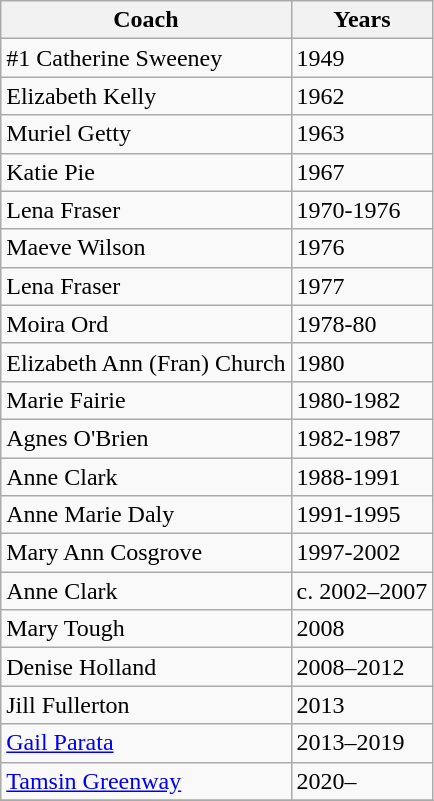<table class="wikitable collapsible">
<tr>
<th>Coach</th>
<th>Years</th>
</tr>
<tr>
<td> #1 Catherine Sweeney</td>
<td>1949</td>
</tr>
<tr>
<td> Elizabeth Kelly</td>
<td>1962</td>
</tr>
<tr>
<td> Muriel Getty</td>
<td>1963</td>
</tr>
<tr>
<td> Katie Pie</td>
<td>1967</td>
</tr>
<tr>
<td> Lena Fraser</td>
<td>1970-1976</td>
</tr>
<tr>
<td> Maeve Wilson</td>
<td>1976</td>
</tr>
<tr>
<td> Lena Fraser</td>
<td>1977</td>
</tr>
<tr>
<td> Moira Ord</td>
<td>1978-80</td>
</tr>
<tr>
<td> Elizabeth Ann (Fran) Church</td>
<td>1980</td>
</tr>
<tr>
<td> Marie Fairie</td>
<td>1980-1982</td>
</tr>
<tr>
<td> Agnes O'Brien</td>
<td>1982-1987</td>
</tr>
<tr>
<td> Anne Clark</td>
<td>1988-1991</td>
</tr>
<tr>
<td> Anne Marie Daly</td>
<td>1991-1995</td>
</tr>
<tr>
<td> Mary Ann Cosgrove</td>
<td>1997-2002</td>
</tr>
<tr>
<td> Anne Clark </td>
<td>c. 2002–2007</td>
</tr>
<tr>
<td> Mary Tough</td>
<td>2008</td>
</tr>
<tr>
<td> Denise Holland </td>
<td>2008–2012</td>
</tr>
<tr>
<td> Jill Fullerton</td>
<td>2013</td>
</tr>
<tr>
<td> <a href='#'>Gail Parata</a></td>
<td>2013–2019</td>
</tr>
<tr>
<td> <a href='#'>Tamsin Greenway</a></td>
<td>2020–</td>
</tr>
<tr>
</tr>
</table>
